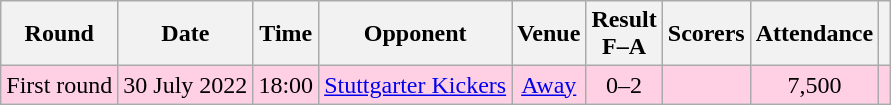<table class="wikitable" style="text-align:center">
<tr>
<th>Round</th>
<th>Date</th>
<th>Time</th>
<th>Opponent</th>
<th>Venue</th>
<th>Result<br>F–A</th>
<th>Scorers</th>
<th>Attendance</th>
<th></th>
</tr>
<tr bgcolor="#ffd0e3">
<td>First round</td>
<td>30 July 2022</td>
<td>18:00</td>
<td><a href='#'>Stuttgarter Kickers</a></td>
<td><a href='#'>Away</a></td>
<td>0–2</td>
<td></td>
<td>7,500</td>
<td></td>
</tr>
</table>
